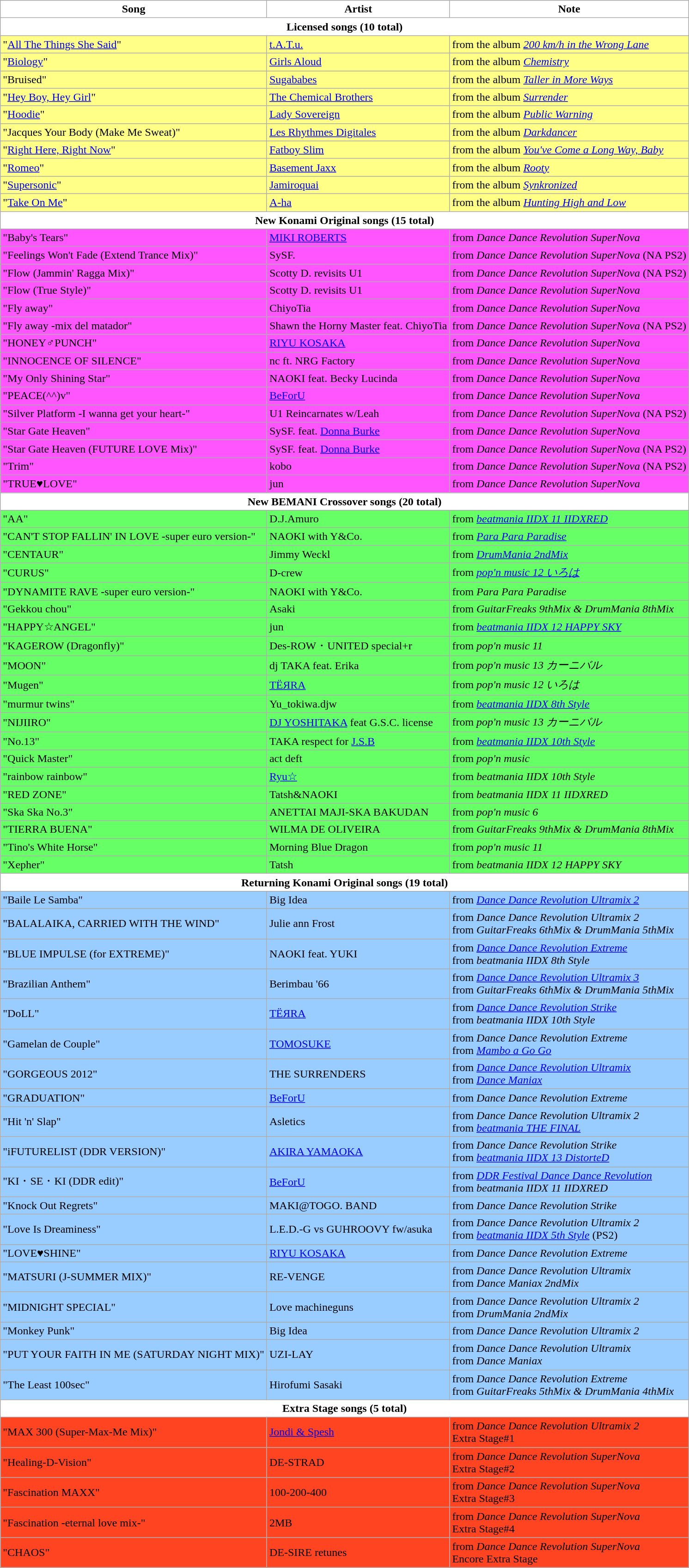<table class="wikitable sortable">
<tr>
<th style="background:#fff;">Song</th>
<th style="background:#fff;">Artist</th>
<th style="background:#fff;">Note</th>
</tr>
<tr>
<th colspan="3" style="background:#ffffff;">Licensed songs (10 total)</th>
</tr>
<tr style="background:#ffff88;">
<td>"<a href='#'>All The Things She Said</a>" </td>
<td><a href='#'>t.A.T.u.</a></td>
<td>from the album <em><a href='#'>200 km/h in the Wrong Lane</a></em></td>
</tr>
<tr style="background:#ffff88;">
<td>"<a href='#'>Biology</a>" </td>
<td><a href='#'>Girls Aloud</a></td>
<td>from the album <em><a href='#'>Chemistry</a></em></td>
</tr>
<tr style="background:#ffff88;">
<td>"Bruised"</td>
<td><a href='#'>Sugababes</a></td>
<td>from the album <em><a href='#'>Taller in More Ways</a></em></td>
</tr>
<tr style="background:#ffff88;">
<td>"<a href='#'>Hey Boy, Hey Girl</a>" </td>
<td><a href='#'>The Chemical Brothers</a></td>
<td>from the album <em><a href='#'>Surrender</a></em></td>
</tr>
<tr style="background:#ffff88;">
<td>"<a href='#'>Hoodie</a>" </td>
<td><a href='#'>Lady Sovereign</a></td>
<td>from the album <em><a href='#'>Public Warning</a></em></td>
</tr>
<tr style="background:#ffff88;">
<td>"Jacques Your Body (Make Me Sweat)" </td>
<td><a href='#'>Les Rhythmes Digitales</a></td>
<td>from the album <em><a href='#'>Darkdancer</a></em></td>
</tr>
<tr style="background:#ffff88;">
<td>"<a href='#'>Right Here, Right Now</a>" </td>
<td><a href='#'>Fatboy Slim</a></td>
<td>from the album <em><a href='#'>You've Come a Long Way, Baby</a></em></td>
</tr>
<tr style="background:#ffff88;">
<td>"<a href='#'>Romeo</a>" </td>
<td><a href='#'>Basement Jaxx</a></td>
<td>from the album <em><a href='#'>Rooty</a></em></td>
</tr>
<tr style="background:#ffff88;">
<td>"<a href='#'>Supersonic</a>" </td>
<td><a href='#'>Jamiroquai</a></td>
<td>from the album <em><a href='#'>Synkronized</a></em></td>
</tr>
<tr style="background:#ffff88;">
<td>"<a href='#'>Take On Me</a>" </td>
<td><a href='#'>A-ha</a></td>
<td>from the album <em><a href='#'>Hunting High and Low</a></em></td>
</tr>
<tr>
<th colspan="3" style="background:#ffffff;">New Konami Original songs (15 total)</th>
</tr>
<tr style="background:#ff55ff;">
<td>"Baby's Tears" </td>
<td><a href='#'>MIKI ROBERTS</a></td>
<td>from <em>Dance Dance Revolution SuperNova</em></td>
</tr>
<tr style="background:#ff55ff;">
<td>"Feelings Won't Fade (Extend Trance Mix)"</td>
<td>SySF.</td>
<td>from <em>Dance Dance Revolution SuperNova</em> (NA PS2)</td>
</tr>
<tr style="background:#ff55ff;">
<td>"Flow (Jammin' Ragga Mix)" </td>
<td>Scotty D. revisits U1</td>
<td>from <em>Dance Dance Revolution SuperNova</em> (NA PS2)</td>
</tr>
<tr style="background:#ff55ff;">
<td>"Flow (True Style)"</td>
<td>Scotty D. revisits U1</td>
<td>from <em>Dance Dance Revolution SuperNova</em></td>
</tr>
<tr style="background:#ff55ff;">
<td>"Fly away"</td>
<td>ChiyoTia</td>
<td>from <em>Dance Dance Revolution SuperNova</em></td>
</tr>
<tr style="background:#ff55ff;">
<td>"Fly away -mix del matador" </td>
<td>Shawn the Horny Master feat. ChiyoTia</td>
<td>from <em>Dance Dance Revolution SuperNova</em> (NA PS2)</td>
</tr>
<tr style="background:#ff55ff;">
<td>"HONEY♂PUNCH"</td>
<td><a href='#'>RIYU KOSAKA</a></td>
<td>from <em>Dance Dance Revolution SuperNova</em></td>
</tr>
<tr style="background:#ff55ff;">
<td>"INNOCENCE OF SILENCE" </td>
<td>nc ft. NRG Factory</td>
<td>from <em>Dance Dance Revolution SuperNova</em></td>
</tr>
<tr style="background:#ff55ff;">
<td>"My Only Shining Star"</td>
<td>NAOKI feat. Becky Lucinda</td>
<td>from <em>Dance Dance Revolution SuperNova</em></td>
</tr>
<tr style="background:#ff55ff;">
<td>"PEACE(^^)v" </td>
<td><a href='#'>BeForU</a></td>
<td>from <em>Dance Dance Revolution SuperNova</em></td>
</tr>
<tr style="background:#ff55ff;">
<td>"Silver Platform -I wanna get your heart-"</td>
<td>U1 Reincarnates w/Leah</td>
<td>from <em>Dance Dance Revolution SuperNova</em> (NA PS2)</td>
</tr>
<tr style="background:#ff55ff;">
<td>"Star Gate Heaven"</td>
<td>SySF. feat. <a href='#'>Donna Burke</a></td>
<td>from <em>Dance Dance Revolution SuperNova</em></td>
</tr>
<tr style="background:#ff55ff;">
<td>"Star Gate Heaven (FUTURE LOVE Mix)" </td>
<td>SySF. feat. <a href='#'>Donna Burke</a></td>
<td>from <em>Dance Dance Revolution SuperNova</em> (NA PS2)</td>
</tr>
<tr style="background:#ff55ff;">
<td>"Trim"</td>
<td>kobo</td>
<td>from <em>Dance Dance Revolution SuperNova</em> (NA PS2)</td>
</tr>
<tr style="background:#ff55ff;">
<td>"TRUE♥LOVE"</td>
<td>jun</td>
<td>from <em>Dance Dance Revolution SuperNova</em></td>
</tr>
<tr>
<th colspan="3" style="background:#ffffff;">New BEMANI Crossover songs (20 total)</th>
</tr>
<tr style="background:#66ff66;">
<td>"AA" </td>
<td>D.J.Amuro</td>
<td>from <em><a href='#'>beatmania IIDX 11 IIDXRED</a></em></td>
</tr>
<tr style="background:#66ff66;">
<td>"CAN'T STOP FALLIN' IN LOVE -super euro version-" </td>
<td>NAOKI with Y&Co.</td>
<td>from <em><a href='#'>Para Para Paradise</a></em></td>
</tr>
<tr style="background:#66ff66;">
<td>"CENTAUR" </td>
<td>Jimmy Weckl</td>
<td>from <em><a href='#'>DrumMania 2ndMix</a></em></td>
</tr>
<tr style="background:#66ff66;">
<td>"CURUS"</td>
<td>D-crew</td>
<td>from <em><a href='#'>pop'n music 12 いろは</a></em></td>
</tr>
<tr style="background:#66ff66;">
<td>"DYNAMITE RAVE -super euro version-" </td>
<td>NAOKI with Y&Co.</td>
<td>from <em>Para Para Paradise</em></td>
</tr>
<tr style="background:#66ff66;">
<td>"Gekkou chou" </td>
<td>Asaki</td>
<td>from <em>GuitarFreaks 9thMix & DrumMania 8thMix</em></td>
</tr>
<tr style="background:#66ff66;">
<td>"HAPPY☆ANGEL" </td>
<td>jun</td>
<td>from <em><a href='#'>beatmania IIDX 12 HAPPY SKY</a></em></td>
</tr>
<tr style="background:#66ff66;">
<td>"KAGEROW (Dragonfly)" </td>
<td>Des-ROW・UNITED special+r</td>
<td>from <em>pop'n music 11</em></td>
</tr>
<tr style="background:#66ff66;">
<td>"MOON" </td>
<td>dj TAKA feat. Erika</td>
<td>from <em>pop'n music 13 カーニバル</em></td>
</tr>
<tr style="background:#66ff66;">
<td>"Mugen"</td>
<td><a href='#'>TЁЯRA</a></td>
<td>from <em>pop'n music 12 いろは</em></td>
</tr>
<tr style="background:#66ff66;">
<td>"murmur twins"  </td>
<td>Yu_tokiwa.djw</td>
<td>from <em><a href='#'>beatmania IIDX 8th Style</a></em></td>
</tr>
<tr style="background:#66ff66;">
<td>"NIJIIRO"</td>
<td><a href='#'>DJ YOSHITAKA</a> feat G.S.C. license</td>
<td>from <em>pop'n music 13 カーニバル</em></td>
</tr>
<tr style="background:#66ff66;">
<td>"No.13"</td>
<td>TAKA respect for <a href='#'>J.S.B</a></td>
<td>from <em><a href='#'>beatmania IIDX 10th Style</a></em></td>
</tr>
<tr style="background:#66ff66;">
<td>"Quick Master" </td>
<td>act deft</td>
<td>from <em>pop'n music</em></td>
</tr>
<tr style="background:#66ff66;">
<td>"rainbow rainbow" </td>
<td><a href='#'>Ryu☆</a></td>
<td>from <em>beatmania IIDX 10th Style</em></td>
</tr>
<tr style="background:#66ff66;">
<td>"RED ZONE" </td>
<td>Tatsh&NAOKI</td>
<td>from <em>beatmania IIDX 11 IIDXRED</em></td>
</tr>
<tr style="background:#66ff66;">
<td>"Ska Ska No.3" </td>
<td>ANETTAI MAJI-SKA BAKUDAN</td>
<td>from <em>pop'n music 6</em></td>
</tr>
<tr style="background:#66ff66;">
<td>"TIERRA BUENA" </td>
<td>WILMA DE OLIVEIRA</td>
<td>from <em>GuitarFreaks 9thMix & DrumMania 8thMix</em></td>
</tr>
<tr style="background:#66ff66;">
<td>"Tino's White Horse" </td>
<td>Morning Blue Dragon</td>
<td>from <em>pop'n music 11</em></td>
</tr>
<tr style="background:#66ff66;">
<td>"Xepher" </td>
<td>Tatsh</td>
<td>from <em>beatmania IIDX 12 HAPPY SKY</em></td>
</tr>
<tr>
<th colspan="3" style="background:#ffffff;">Returning Konami Original songs (19 total)</th>
</tr>
<tr style="background:#99CCFF;">
<td>"Baile Le Samba"  </td>
<td>Big Idea</td>
<td>from <em><a href='#'>Dance Dance Revolution Ultramix 2</a></em></td>
</tr>
<tr style="background:#99CCFF;">
<td>"BALALAIKA, CARRIED WITH THE WIND" </td>
<td>Julie ann Frost</td>
<td>from <em>Dance Dance Revolution Ultramix 2</em><br>from <em>GuitarFreaks 6thMix & DrumMania 5thMix</em></td>
</tr>
<tr style="background:#99CCFF;">
<td>"BLUE IMPULSE (for EXTREME)" </td>
<td>NAOKI feat. YUKI</td>
<td>from <em><a href='#'>Dance Dance Revolution Extreme</a></em><br>from <em>beatmania IIDX 8th Style</em></td>
</tr>
<tr style="background:#99CCFF;">
<td>"Brazilian Anthem" </td>
<td>Berimbau '66</td>
<td>from <em><a href='#'>Dance Dance Revolution Ultramix 3</a></em><br>from <em>GuitarFreaks 6thMix & DrumMania 5thMix</em></td>
</tr>
<tr style="background:#99CCFF;">
<td>"DoLL" </td>
<td><a href='#'>TЁЯRA</a></td>
<td>from <em><a href='#'>Dance Dance Revolution Strike</a></em><br>from <em>beatmania IIDX 10th Style</em></td>
</tr>
<tr style="background:#99CCFF;">
<td>"Gamelan de Couple" </td>
<td><a href='#'>TOMOSUKE</a></td>
<td>from <em>Dance Dance Revolution Extreme</em><br>from <em><a href='#'>Mambo a Go Go</a></em></td>
</tr>
<tr style="background:#99CCFF;">
<td>"GORGEOUS 2012" </td>
<td>THE SURRENDERS</td>
<td>from <em><a href='#'>Dance Dance Revolution Ultramix</a></em><br>from <em><a href='#'>Dance Maniax</a></em></td>
</tr>
<tr style="background:#99CCFF;">
<td>"GRADUATION" </td>
<td><a href='#'>BeForU</a></td>
<td>from <em>Dance Dance Revolution Extreme</em></td>
</tr>
<tr style="background:#99CCFF;">
<td>"Hit 'n' Slap" </td>
<td>Asletics</td>
<td>from <em>Dance Dance Revolution Ultramix 2</em><br>from <em><a href='#'>beatmania THE FINAL</a></em></td>
</tr>
<tr style="background:#99CCFF;">
<td>"iFUTURELIST (DDR VERSION)" </td>
<td><a href='#'>AKIRA YAMAOKA</a></td>
<td>from <em>Dance Dance Revolution Strike</em><br>from <em><a href='#'>beatmania IIDX 13 DistorteD</a></em></td>
</tr>
<tr style="background:#99CCFF;">
<td>"KI・SE・KI (DDR edit)"  </td>
<td><a href='#'>BeForU</a></td>
<td>from <em><a href='#'>DDR Festival Dance Dance Revolution</a></em><br>from <em>beatmania IIDX 11 IIDXRED</em></td>
</tr>
<tr style="background:#99CCFF;">
<td>"Knock Out Regrets"  </td>
<td>MAKI@TOGO. BAND</td>
<td>from <em>Dance Dance Revolution Strike</em></td>
</tr>
<tr style="background:#99CCFF;">
<td>"Love Is Dreaminess"  </td>
<td>L.E.D.-G vs GUHROOVY fw/asuka</td>
<td>from <em>Dance Dance Revolution Ultramix 2</em><br>from <em><a href='#'>beatmania IIDX 5th Style</a></em> (PS2)</td>
</tr>
<tr style="background:#99CCFF;">
<td>"LOVE♥SHINE" </td>
<td><a href='#'>RIYU KOSAKA</a></td>
<td>from <em>Dance Dance Revolution Extreme</em></td>
</tr>
<tr style="background:#99CCFF;">
<td>"MATSURI (J-SUMMER MIX)" </td>
<td>RE-VENGE</td>
<td>from <em>Dance Dance Revolution Ultramix</em><br>from <em>Dance Maniax 2ndMix</em></td>
</tr>
<tr style="background:#99CCFF;">
<td>"MIDNIGHT SPECIAL"  </td>
<td>Love machineguns</td>
<td>from <em>Dance Dance Revolution Ultramix 2</em><br>from <em>DrumMania 2ndMix</em></td>
</tr>
<tr style="background:#99CCFF;">
<td>"Monkey Punk"  </td>
<td>Big Idea</td>
<td>from <em>Dance Dance Revolution Ultramix 2</em></td>
</tr>
<tr style="background:#99CCFF;">
<td>"PUT YOUR FAITH IN ME (SATURDAY NIGHT MIX)" </td>
<td>UZI-LAY</td>
<td>from <em>Dance Dance Revolution Ultramix</em><br>from <em>Dance Maniax</em></td>
</tr>
<tr style="background:#99CCFF;">
<td>"The Least 100sec" </td>
<td>Hirofumi Sasaki</td>
<td>from <em>Dance Dance Revolution Extreme</em><br>from <em>GuitarFreaks 5thMix & DrumMania 4thMix</em></td>
</tr>
<tr>
<th colspan="3" style="background:#ffffff;">Extra Stage songs (5 total)</th>
</tr>
<tr style="background:#ff4422;">
<td>"MAX 300 (Super-Max-Me Mix)"  </td>
<td><a href='#'>Jondi & Spesh</a></td>
<td>from <em>Dance Dance Revolution Ultramix 2</em><br>Extra Stage#1</td>
</tr>
<tr style="background:#ff4422;">
<td>"Healing-D-Vision" </td>
<td>DE-STRAD</td>
<td>from <em>Dance Dance Revolution SuperNova</em><br>Extra Stage#2</td>
</tr>
<tr style="background:#ff4422;">
<td>"Fascination MAXX" </td>
<td>100-200-400</td>
<td>from <em>Dance Dance Revolution SuperNova</em><br>Extra Stage#3</td>
</tr>
<tr style="background:#ff4422;">
<td>"Fascination -eternal love mix-" </td>
<td>2MB</td>
<td>from <em>Dance Dance Revolution SuperNova</em><br>Extra Stage#4</td>
</tr>
<tr style="background:#ff4422;">
<td>"CHAOS" </td>
<td>DE-SIRE retunes</td>
<td>from <em>Dance Dance Revolution SuperNova</em><br>Encore Extra Stage</td>
</tr>
</table>
